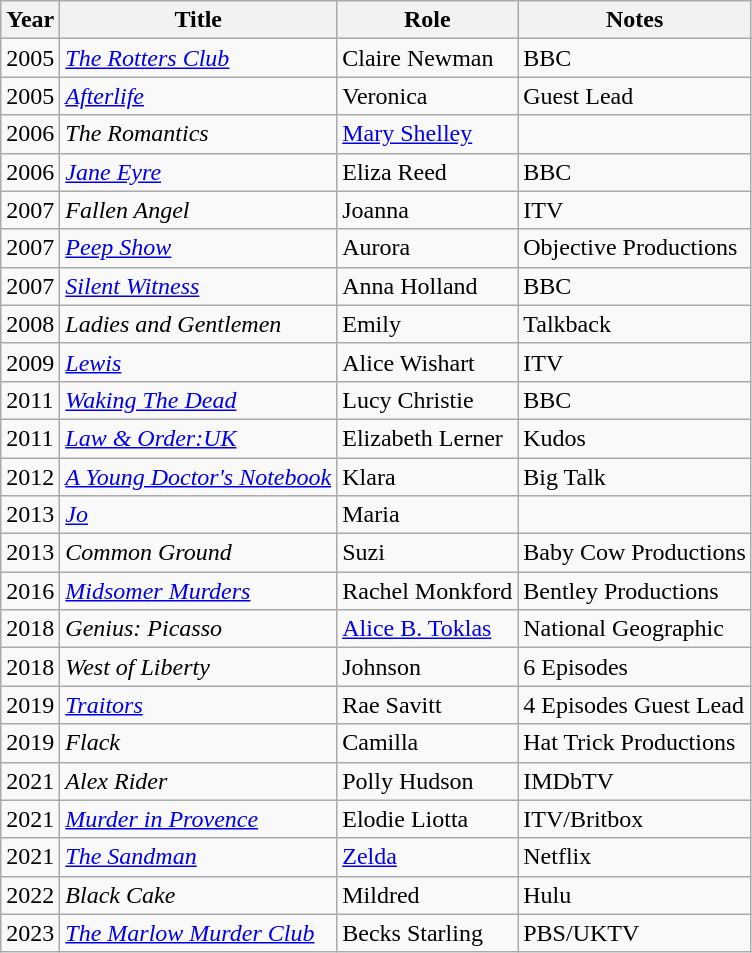<table class="wikitable">
<tr>
<th>Year</th>
<th>Title</th>
<th>Role</th>
<th>Notes</th>
</tr>
<tr>
<td>2005</td>
<td><em><a href='#'>The Rotters Club</a></em></td>
<td>Claire Newman</td>
<td>BBC</td>
</tr>
<tr>
<td>2005</td>
<td><em><a href='#'>Afterlife</a></em></td>
<td>Veronica</td>
<td>Guest Lead</td>
</tr>
<tr>
<td>2006</td>
<td><em>The Romantics</em></td>
<td><a href='#'>Mary Shelley</a></td>
<td></td>
</tr>
<tr>
<td>2006</td>
<td><em><a href='#'>Jane Eyre</a></em></td>
<td>Eliza Reed</td>
<td>BBC</td>
</tr>
<tr>
<td>2007</td>
<td><em>Fallen Angel</em></td>
<td>Joanna</td>
<td>ITV</td>
</tr>
<tr>
<td>2007</td>
<td><em><a href='#'>Peep Show</a></em></td>
<td>Aurora</td>
<td>Objective Productions</td>
</tr>
<tr>
<td>2007</td>
<td><em><a href='#'>Silent Witness</a></em></td>
<td>Anna Holland</td>
<td>BBC</td>
</tr>
<tr>
<td>2008</td>
<td><em>Ladies and Gentlemen</em></td>
<td>Emily</td>
<td>Talkback</td>
</tr>
<tr>
<td>2009</td>
<td><em><a href='#'>Lewis</a></em></td>
<td>Alice Wishart</td>
<td>ITV</td>
</tr>
<tr>
<td>2011</td>
<td><em><a href='#'>Waking The Dead</a></em></td>
<td>Lucy Christie</td>
<td>BBC</td>
</tr>
<tr>
<td>2011</td>
<td><em><a href='#'>Law & Order:UK</a></em></td>
<td>Elizabeth Lerner</td>
<td>Kudos</td>
</tr>
<tr>
<td>2012</td>
<td><em><a href='#'>A Young Doctor's Notebook</a></em></td>
<td>Klara</td>
<td>Big Talk</td>
</tr>
<tr>
<td>2013</td>
<td><em><a href='#'>Jo</a></em></td>
<td>Maria</td>
<td></td>
</tr>
<tr>
<td>2013</td>
<td><em>Common Ground</em></td>
<td>Suzi</td>
<td>Baby Cow Productions</td>
</tr>
<tr>
<td>2016</td>
<td><em><a href='#'>Midsomer Murders</a></em></td>
<td>Rachel Monkford</td>
<td>Bentley Productions</td>
</tr>
<tr>
<td>2018</td>
<td><em>Genius: Picasso</em></td>
<td><a href='#'>Alice B. Toklas</a></td>
<td>National Geographic</td>
</tr>
<tr>
<td>2018</td>
<td><em>West of Liberty</em></td>
<td>Johnson</td>
<td>6 Episodes</td>
</tr>
<tr>
<td>2019</td>
<td><em><a href='#'>Traitors</a></em></td>
<td>Rae Savitt</td>
<td>4 Episodes Guest Lead</td>
</tr>
<tr>
<td>2019</td>
<td><em>Flack</em></td>
<td>Camilla</td>
<td>Hat Trick Productions</td>
</tr>
<tr>
<td>2021</td>
<td><em>Alex Rider</em></td>
<td>Polly Hudson</td>
<td>IMDbTV</td>
</tr>
<tr>
<td>2021</td>
<td><em><a href='#'>Murder in Provence</a></em></td>
<td>Elodie Liotta</td>
<td>ITV/Britbox</td>
</tr>
<tr>
<td>2021</td>
<td><em><a href='#'>The Sandman</a></em></td>
<td><a href='#'>Zelda</a></td>
<td>Netflix</td>
</tr>
<tr>
<td>2022</td>
<td><em>Black Cake</em></td>
<td>Mildred</td>
<td>Hulu</td>
</tr>
<tr>
<td>2023</td>
<td><em><a href='#'>The Marlow Murder Club</a></em></td>
<td>Becks Starling</td>
<td>PBS/UKTV</td>
</tr>
</table>
